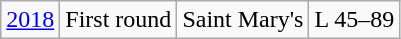<table class="wikitable">
<tr align="center">
<td><a href='#'>2018</a></td>
<td>First round</td>
<td>Saint Mary's</td>
<td>L 45–89</td>
</tr>
</table>
